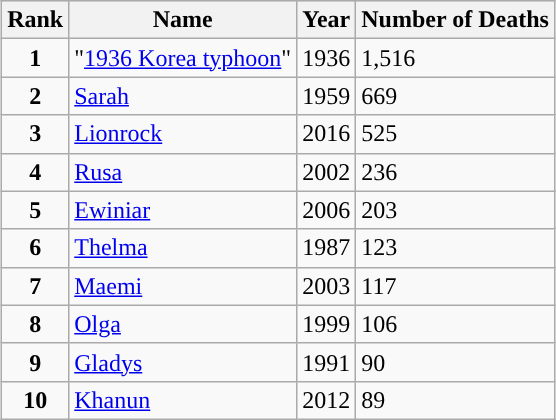<table class="wikitable" align="center" style="margin-left: auto; margin-right: auto; border: none;">
<tr style="background:#CCCCCC">
<th>Rank</th>
<th>Name</th>
<th>Year</th>
<th>Number of Deaths</th>
</tr>
<tr>
<td style="text-align:center"><strong>1</strong></td>
<td>"<a href='#'>1936 Korea typhoon</a>"</td>
<td>1936</td>
<td>1,516</td>
</tr>
<tr>
<td style="text-align:center"><strong>2</strong></td>
<td><a href='#'>Sarah</a></td>
<td>1959</td>
<td>669</td>
</tr>
<tr>
<td style="text-align:center"><strong>3</strong></td>
<td><a href='#'>Lionrock</a></td>
<td>2016</td>
<td>525</td>
</tr>
<tr>
<td style="text-align:center"><strong>4</strong></td>
<td><a href='#'>Rusa</a></td>
<td>2002</td>
<td>236</td>
</tr>
<tr>
<td style="text-align:center"><strong>5</strong></td>
<td><a href='#'>Ewiniar</a></td>
<td>2006</td>
<td>203</td>
</tr>
<tr>
<td style="text-align:center"><strong>6</strong></td>
<td><a href='#'>Thelma</a></td>
<td>1987</td>
<td>123</td>
</tr>
<tr>
<td style="text-align:center"><strong>7</strong></td>
<td><a href='#'>Maemi</a></td>
<td>2003</td>
<td>117</td>
</tr>
<tr>
<td style="text-align:center"><strong>8</strong></td>
<td><a href='#'>Olga</a></td>
<td>1999</td>
<td>106</td>
</tr>
<tr>
<td style="text-align:center"><strong>9</strong></td>
<td><a href='#'>Gladys</a></td>
<td>1991</td>
<td>90</td>
</tr>
<tr>
<td style="text-align:center"><strong>10</strong></td>
<td><a href='#'>Khanun</a></td>
<td>2012</td>
<td>89</td>
</tr>
<tr>
</tr>
</table>
